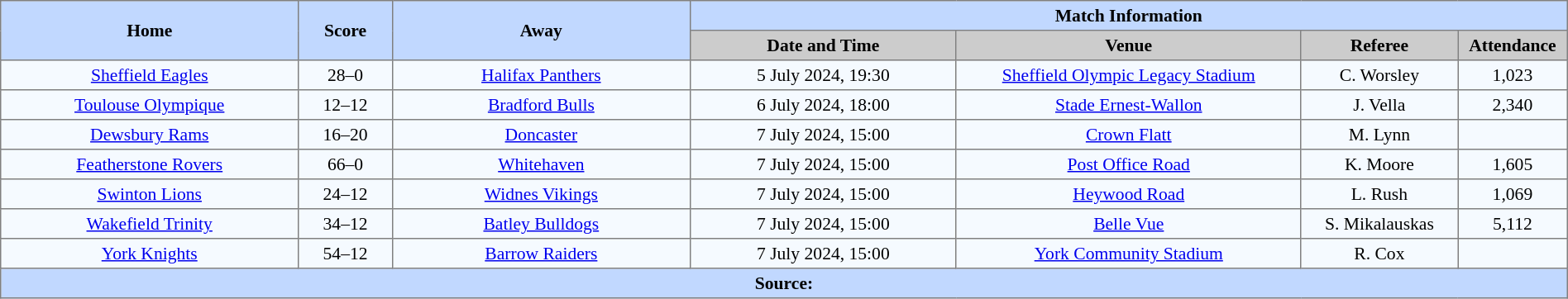<table border=1 style="border-collapse:collapse; font-size:90%; text-align:center;" cellpadding=3 cellspacing=0 width=100%>
<tr bgcolor=#C1D8FF>
<th scope="col" rowspan=2 width=19%>Home</th>
<th scope="col" rowspan=2 width=6%>Score</th>
<th scope="col" rowspan=2 width=19%>Away</th>
<th colspan=6>Match Information</th>
</tr>
<tr bgcolor=#CCCCCC>
<th scope="col" width=17%>Date and Time</th>
<th scope="col" width=22%>Venue</th>
<th scope="col" width=10%>Referee</th>
<th scope="col" width=7%>Attendance</th>
</tr>
<tr bgcolor=#F5FAFF>
<td> <a href='#'>Sheffield Eagles</a></td>
<td>28–0</td>
<td> <a href='#'>Halifax Panthers</a></td>
<td>5 July 2024, 19:30</td>
<td><a href='#'>Sheffield Olympic Legacy Stadium</a></td>
<td>C. Worsley</td>
<td>1,023</td>
</tr>
<tr bgcolor=#F5FAFF>
<td> <a href='#'>Toulouse Olympique</a></td>
<td>12–12</td>
<td> <a href='#'>Bradford Bulls</a></td>
<td>6 July 2024, 18:00</td>
<td><a href='#'>Stade Ernest-Wallon</a></td>
<td>J. Vella</td>
<td>2,340</td>
</tr>
<tr bgcolor=#F5FAFF>
<td> <a href='#'>Dewsbury Rams</a></td>
<td>16–20</td>
<td> <a href='#'>Doncaster</a></td>
<td>7 July 2024, 15:00</td>
<td><a href='#'>Crown Flatt</a></td>
<td>M. Lynn</td>
<td></td>
</tr>
<tr bgcolor=#F5FAFF>
<td> <a href='#'>Featherstone Rovers</a></td>
<td>66–0</td>
<td> <a href='#'>Whitehaven</a></td>
<td>7 July 2024, 15:00</td>
<td><a href='#'>Post Office Road</a></td>
<td>K. Moore</td>
<td>1,605</td>
</tr>
<tr bgcolor=#F5FAFF>
<td> <a href='#'>Swinton Lions</a></td>
<td>24–12</td>
<td> <a href='#'>Widnes Vikings</a></td>
<td>7 July 2024, 15:00</td>
<td><a href='#'>Heywood Road</a></td>
<td>L. Rush</td>
<td>1,069</td>
</tr>
<tr bgcolor=#F5FAFF>
<td> <a href='#'>Wakefield Trinity</a></td>
<td>34–12</td>
<td> <a href='#'>Batley Bulldogs</a></td>
<td>7 July 2024, 15:00</td>
<td><a href='#'>Belle Vue</a></td>
<td>S. Mikalauskas</td>
<td>5,112</td>
</tr>
<tr bgcolor=#F5FAFF>
<td> <a href='#'>York Knights</a></td>
<td>54–12</td>
<td> <a href='#'>Barrow Raiders</a></td>
<td>7 July 2024, 15:00</td>
<td><a href='#'>York Community Stadium</a></td>
<td>R. Cox</td>
<td></td>
</tr>
<tr style="background:#c1d8ff;">
<th colspan=7>Source:</th>
</tr>
</table>
